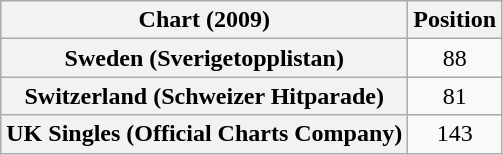<table class="wikitable sortable plainrowheaders" style="text-align:center">
<tr>
<th scope="col">Chart (2009)</th>
<th scope="col">Position</th>
</tr>
<tr>
<th scope="row">Sweden (Sverigetopplistan)</th>
<td>88</td>
</tr>
<tr>
<th scope="row">Switzerland (Schweizer Hitparade)</th>
<td>81</td>
</tr>
<tr>
<th scope="row">UK Singles (Official Charts Company)</th>
<td>143</td>
</tr>
</table>
